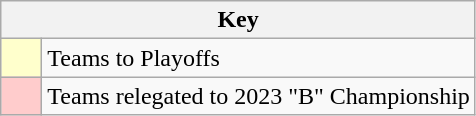<table class="wikitable" style="text-align: center">
<tr>
<th colspan=2>Key</th>
</tr>
<tr>
<td style="background:#ffffcc; width:20px;"></td>
<td align=left>Teams to Playoffs</td>
</tr>
<tr>
<td style="background:#ffcccc; width:20px;"></td>
<td align=left>Teams relegated to 2023 "B" Championship</td>
</tr>
</table>
